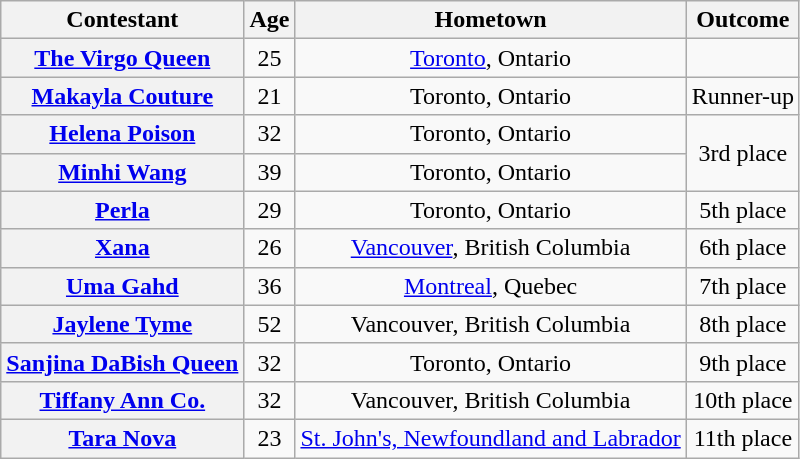<table class="wikitable sortable" style="text-align:center">
<tr>
<th scope="col">Contestant</th>
<th scope="col">Age</th>
<th scope="col">Hometown</th>
<th scope="col">Outcome</th>
</tr>
<tr>
<th scope="row"><a href='#'>The Virgo Queen</a></th>
<td>25</td>
<td><a href='#'>Toronto</a>, Ontario</td>
<td></td>
</tr>
<tr>
<th scope="row"><a href='#'>Makayla Couture</a></th>
<td>21</td>
<td>Toronto, Ontario</td>
<td>Runner-up</td>
</tr>
<tr>
<th scope="row"><a href='#'>Helena Poison</a></th>
<td>32</td>
<td>Toronto, Ontario</td>
<td rowspan="2">3rd place</td>
</tr>
<tr>
<th scope="row"><a href='#'>Minhi Wang</a></th>
<td>39</td>
<td>Toronto, Ontario</td>
</tr>
<tr>
<th scope="row"><a href='#'>Perla</a></th>
<td>29</td>
<td>Toronto, Ontario</td>
<td>5th place</td>
</tr>
<tr>
<th scope="row"><a href='#'>Xana</a></th>
<td>26</td>
<td><a href='#'>Vancouver</a>, British Columbia</td>
<td>6th place</td>
</tr>
<tr>
<th scope="row"><a href='#'>Uma Gahd</a></th>
<td>36</td>
<td><a href='#'>Montreal</a>, Quebec</td>
<td>7th place</td>
</tr>
<tr>
<th scope="row"><a href='#'>Jaylene Tyme</a></th>
<td>52</td>
<td>Vancouver, British Columbia</td>
<td>8th place</td>
</tr>
<tr>
<th scope="row" nowrap=""><a href='#'>Sanjina DaBish Queen</a></th>
<td>32</td>
<td>Toronto, Ontario</td>
<td>9th place</td>
</tr>
<tr>
<th scope="row"><a href='#'>Tiffany Ann Co.</a></th>
<td>32</td>
<td>Vancouver, British Columbia</td>
<td>10th place</td>
</tr>
<tr>
<th scope="row"><a href='#'>Tara Nova</a></th>
<td>23</td>
<td nowrap><a href='#'>St. John's, Newfoundland and Labrador</a></td>
<td>11th place</td>
</tr>
</table>
